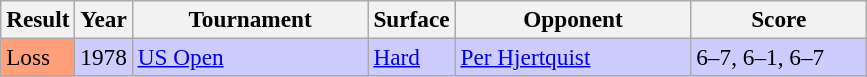<table class="sortable wikitable" style=font-size:97%>
<tr>
<th>Result</th>
<th>Year</th>
<th width=150>Tournament</th>
<th>Surface</th>
<th width=150>Opponent</th>
<th style="width:110px" class="unsortable">Score</th>
</tr>
<tr style="background:#ccccff;">
<td style=background:#FFA07A>Loss</td>
<td>1978</td>
<td><a href='#'>US Open</a></td>
<td><a href='#'>Hard</a></td>
<td> <a href='#'>Per Hjertquist</a></td>
<td>6–7, 6–1, 6–7</td>
</tr>
</table>
